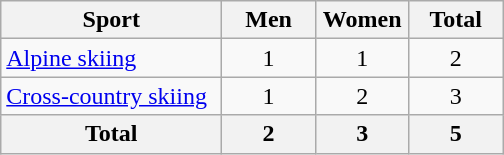<table class="wikitable sortable" style=text-align:center>
<tr>
<th width=140>Sport</th>
<th width=55>Men</th>
<th width=55>Women</th>
<th width=55>Total</th>
</tr>
<tr>
<td align=left><a href='#'>Alpine skiing</a></td>
<td>1</td>
<td>1</td>
<td>2</td>
</tr>
<tr>
<td align=left><a href='#'>Cross-country skiing</a></td>
<td>1</td>
<td>2</td>
<td>3</td>
</tr>
<tr>
<th>Total</th>
<th>2</th>
<th>3</th>
<th>5</th>
</tr>
</table>
